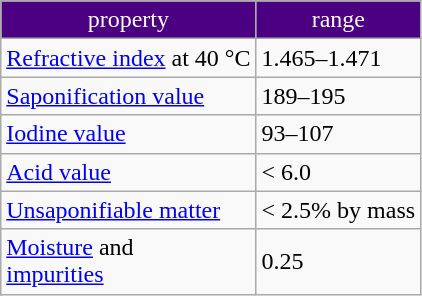<table class="wikitable">
<tr style="background:indigo; color:white" align="center">
<td>property</td>
<td>range</td>
</tr>
<tr>
<td><a href='#'>Refractive index</a> at 40 °C</td>
<td>1.465–1.471</td>
</tr>
<tr>
<td><a href='#'>Saponification value</a></td>
<td>189–195</td>
</tr>
<tr>
<td><a href='#'>Iodine value</a></td>
<td>93–107</td>
</tr>
<tr>
<td><a href='#'>Acid value</a></td>
<td>< 6.0</td>
</tr>
<tr>
<td><a href='#'>Unsaponifiable matter</a></td>
<td>< 2.5% by mass</td>
</tr>
<tr>
<td><a href='#'>Moisture</a> and<br><a href='#'>impurities</a></td>
<td>0.25</td>
</tr>
</table>
